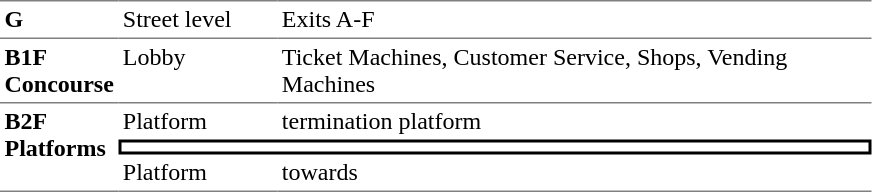<table table border=0 cellspacing=0 cellpadding=3>
<tr>
<td style="border-top:solid 1px gray;" width=50 valign=top><strong>G</strong></td>
<td style="border-top:solid 1px gray;" width=100 valign=top>Street level</td>
<td style="border-top:solid 1px gray;" width=390 valign=top>Exits A-F</td>
</tr>
<tr>
<td style="border-bottom:solid 1px gray; border-top:solid 1px gray;" valign=top width=50><strong>B1F<br>Concourse</strong></td>
<td style="border-bottom:solid 1px gray; border-top:solid 1px gray;" valign=top width=100>Lobby</td>
<td style="border-bottom:solid 1px gray; border-top:solid 1px gray;" valign=top width=390>Ticket Machines, Customer Service, Shops, Vending Machines</td>
</tr>
<tr>
<td style="border-bottom:solid 1px gray;" rowspan="3" valign=top><strong>B2F<br>Platforms</strong></td>
<td>Platform</td>
<td>  termination platform</td>
</tr>
<tr>
<td style="border-right:solid 2px black;border-left:solid 2px black;border-top:solid 2px black;border-bottom:solid 2px black;text-align:center;" colspan=2></td>
</tr>
<tr>
<td style="border-bottom:solid 1px gray;">Platform</td>
<td style="border-bottom:solid 1px gray;">  towards   </td>
</tr>
</table>
